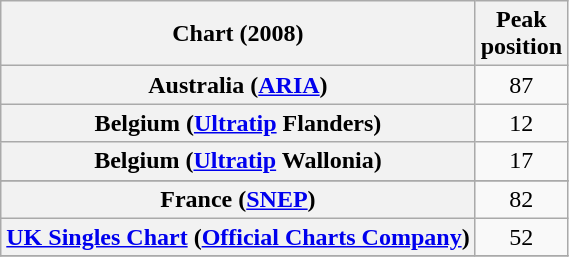<table class="wikitable sortable plainrowheaders">
<tr>
<th>Chart (2008)</th>
<th>Peak<br>position</th>
</tr>
<tr>
<th scope="row">Australia (<a href='#'>ARIA</a>)</th>
<td align="center">87</td>
</tr>
<tr>
<th scope="row">Belgium (<a href='#'>Ultratip</a> Flanders)</th>
<td align="center">12</td>
</tr>
<tr>
<th scope="row">Belgium (<a href='#'>Ultratip</a> Wallonia)</th>
<td align="center">17</td>
</tr>
<tr>
</tr>
<tr>
<th scope="row">France (<a href='#'>SNEP</a>)</th>
<td align="center">82</td>
</tr>
<tr>
<th scope="row"><a href='#'>UK Singles Chart</a> (<a href='#'>Official Charts Company</a>)</th>
<td align="center">52</td>
</tr>
<tr>
</tr>
</table>
